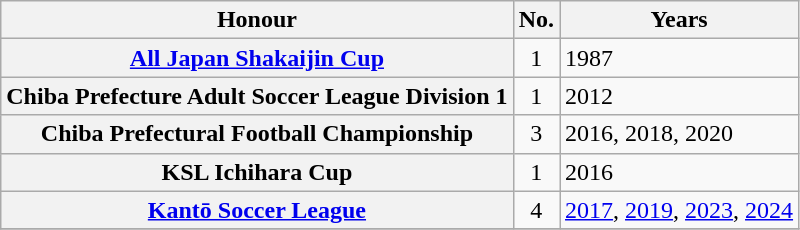<table class="wikitable plainrowheaders">
<tr>
<th scope=col>Honour</th>
<th scope=col>No.</th>
<th scope=col>Years</th>
</tr>
<tr>
<th scope=row><a href='#'>All Japan Shakaijin Cup</a></th>
<td align="center">1</td>
<td>1987</td>
</tr>
<tr>
<th scope=row>Chiba Prefecture Adult Soccer League Division 1</th>
<td align="center">1</td>
<td>2012</td>
</tr>
<tr>
<th scope=row>Chiba Prefectural Football Championship</th>
<td align="center">3</td>
<td>2016, 2018, 2020</td>
</tr>
<tr>
<th scope=row>KSL Ichihara Cup</th>
<td align="center">1</td>
<td>2016</td>
</tr>
<tr>
<th scope=row><a href='#'>Kantō Soccer League</a></th>
<td align="center">4</td>
<td><a href='#'>2017</a>, <a href='#'>2019</a>, <a href='#'>2023</a>, <a href='#'>2024</a></td>
</tr>
<tr>
</tr>
</table>
